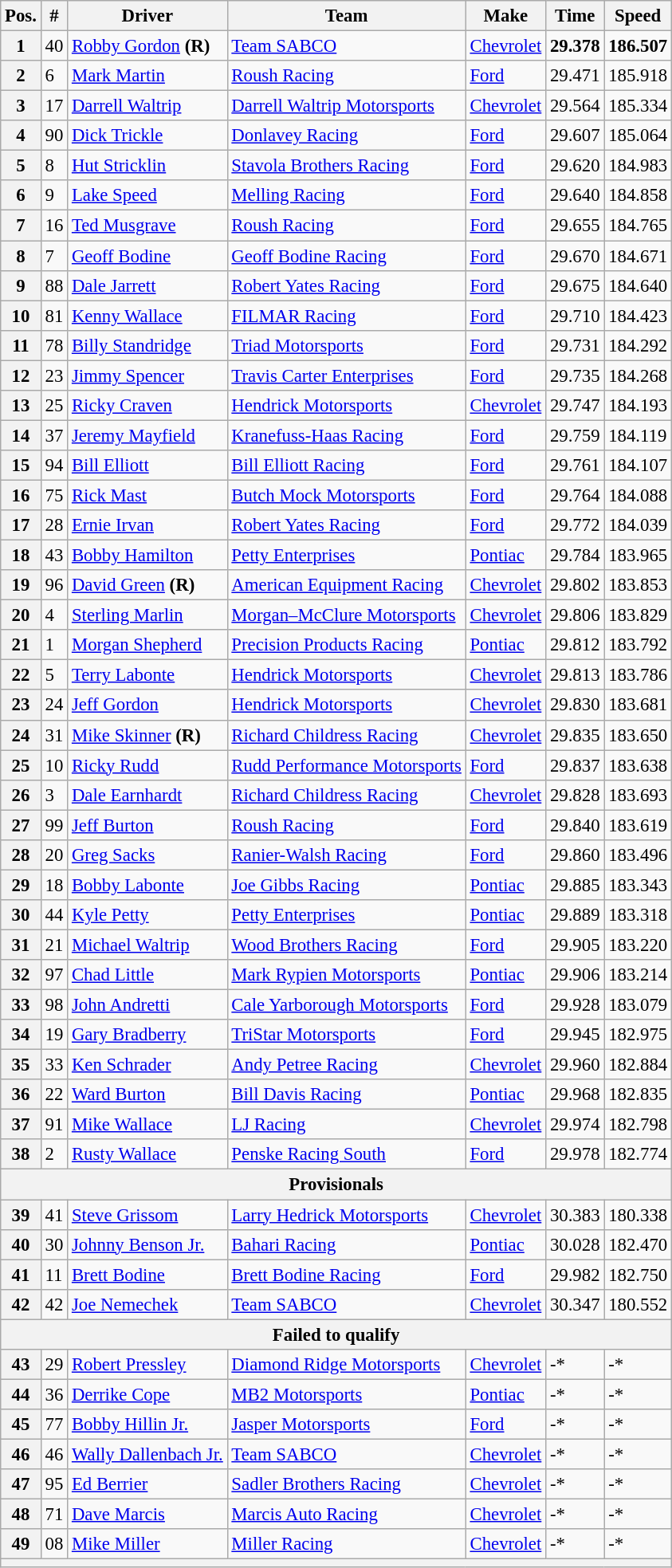<table class="wikitable" style="font-size:95%">
<tr>
<th>Pos.</th>
<th>#</th>
<th>Driver</th>
<th>Team</th>
<th>Make</th>
<th>Time</th>
<th>Speed</th>
</tr>
<tr>
<th>1</th>
<td>40</td>
<td><a href='#'>Robby Gordon</a> <strong>(R)</strong></td>
<td><a href='#'>Team SABCO</a></td>
<td><a href='#'>Chevrolet</a></td>
<td><strong>29.378</strong></td>
<td><strong>186.507</strong></td>
</tr>
<tr>
<th>2</th>
<td>6</td>
<td><a href='#'>Mark Martin</a></td>
<td><a href='#'>Roush Racing</a></td>
<td><a href='#'>Ford</a></td>
<td>29.471</td>
<td>185.918</td>
</tr>
<tr>
<th>3</th>
<td>17</td>
<td><a href='#'>Darrell Waltrip</a></td>
<td><a href='#'>Darrell Waltrip Motorsports</a></td>
<td><a href='#'>Chevrolet</a></td>
<td>29.564</td>
<td>185.334</td>
</tr>
<tr>
<th>4</th>
<td>90</td>
<td><a href='#'>Dick Trickle</a></td>
<td><a href='#'>Donlavey Racing</a></td>
<td><a href='#'>Ford</a></td>
<td>29.607</td>
<td>185.064</td>
</tr>
<tr>
<th>5</th>
<td>8</td>
<td><a href='#'>Hut Stricklin</a></td>
<td><a href='#'>Stavola Brothers Racing</a></td>
<td><a href='#'>Ford</a></td>
<td>29.620</td>
<td>184.983</td>
</tr>
<tr>
<th>6</th>
<td>9</td>
<td><a href='#'>Lake Speed</a></td>
<td><a href='#'>Melling Racing</a></td>
<td><a href='#'>Ford</a></td>
<td>29.640</td>
<td>184.858</td>
</tr>
<tr>
<th>7</th>
<td>16</td>
<td><a href='#'>Ted Musgrave</a></td>
<td><a href='#'>Roush Racing</a></td>
<td><a href='#'>Ford</a></td>
<td>29.655</td>
<td>184.765</td>
</tr>
<tr>
<th>8</th>
<td>7</td>
<td><a href='#'>Geoff Bodine</a></td>
<td><a href='#'>Geoff Bodine Racing</a></td>
<td><a href='#'>Ford</a></td>
<td>29.670</td>
<td>184.671</td>
</tr>
<tr>
<th>9</th>
<td>88</td>
<td><a href='#'>Dale Jarrett</a></td>
<td><a href='#'>Robert Yates Racing</a></td>
<td><a href='#'>Ford</a></td>
<td>29.675</td>
<td>184.640</td>
</tr>
<tr>
<th>10</th>
<td>81</td>
<td><a href='#'>Kenny Wallace</a></td>
<td><a href='#'>FILMAR Racing</a></td>
<td><a href='#'>Ford</a></td>
<td>29.710</td>
<td>184.423</td>
</tr>
<tr>
<th>11</th>
<td>78</td>
<td><a href='#'>Billy Standridge</a></td>
<td><a href='#'>Triad Motorsports</a></td>
<td><a href='#'>Ford</a></td>
<td>29.731</td>
<td>184.292</td>
</tr>
<tr>
<th>12</th>
<td>23</td>
<td><a href='#'>Jimmy Spencer</a></td>
<td><a href='#'>Travis Carter Enterprises</a></td>
<td><a href='#'>Ford</a></td>
<td>29.735</td>
<td>184.268</td>
</tr>
<tr>
<th>13</th>
<td>25</td>
<td><a href='#'>Ricky Craven</a></td>
<td><a href='#'>Hendrick Motorsports</a></td>
<td><a href='#'>Chevrolet</a></td>
<td>29.747</td>
<td>184.193</td>
</tr>
<tr>
<th>14</th>
<td>37</td>
<td><a href='#'>Jeremy Mayfield</a></td>
<td><a href='#'>Kranefuss-Haas Racing</a></td>
<td><a href='#'>Ford</a></td>
<td>29.759</td>
<td>184.119</td>
</tr>
<tr>
<th>15</th>
<td>94</td>
<td><a href='#'>Bill Elliott</a></td>
<td><a href='#'>Bill Elliott Racing</a></td>
<td><a href='#'>Ford</a></td>
<td>29.761</td>
<td>184.107</td>
</tr>
<tr>
<th>16</th>
<td>75</td>
<td><a href='#'>Rick Mast</a></td>
<td><a href='#'>Butch Mock Motorsports</a></td>
<td><a href='#'>Ford</a></td>
<td>29.764</td>
<td>184.088</td>
</tr>
<tr>
<th>17</th>
<td>28</td>
<td><a href='#'>Ernie Irvan</a></td>
<td><a href='#'>Robert Yates Racing</a></td>
<td><a href='#'>Ford</a></td>
<td>29.772</td>
<td>184.039</td>
</tr>
<tr>
<th>18</th>
<td>43</td>
<td><a href='#'>Bobby Hamilton</a></td>
<td><a href='#'>Petty Enterprises</a></td>
<td><a href='#'>Pontiac</a></td>
<td>29.784</td>
<td>183.965</td>
</tr>
<tr>
<th>19</th>
<td>96</td>
<td><a href='#'>David Green</a> <strong>(R)</strong></td>
<td><a href='#'>American Equipment Racing</a></td>
<td><a href='#'>Chevrolet</a></td>
<td>29.802</td>
<td>183.853</td>
</tr>
<tr>
<th>20</th>
<td>4</td>
<td><a href='#'>Sterling Marlin</a></td>
<td><a href='#'>Morgan–McClure Motorsports</a></td>
<td><a href='#'>Chevrolet</a></td>
<td>29.806</td>
<td>183.829</td>
</tr>
<tr>
<th>21</th>
<td>1</td>
<td><a href='#'>Morgan Shepherd</a></td>
<td><a href='#'>Precision Products Racing</a></td>
<td><a href='#'>Pontiac</a></td>
<td>29.812</td>
<td>183.792</td>
</tr>
<tr>
<th>22</th>
<td>5</td>
<td><a href='#'>Terry Labonte</a></td>
<td><a href='#'>Hendrick Motorsports</a></td>
<td><a href='#'>Chevrolet</a></td>
<td>29.813</td>
<td>183.786</td>
</tr>
<tr>
<th>23</th>
<td>24</td>
<td><a href='#'>Jeff Gordon</a></td>
<td><a href='#'>Hendrick Motorsports</a></td>
<td><a href='#'>Chevrolet</a></td>
<td>29.830</td>
<td>183.681</td>
</tr>
<tr>
<th>24</th>
<td>31</td>
<td><a href='#'>Mike Skinner</a> <strong>(R)</strong></td>
<td><a href='#'>Richard Childress Racing</a></td>
<td><a href='#'>Chevrolet</a></td>
<td>29.835</td>
<td>183.650</td>
</tr>
<tr>
<th>25</th>
<td>10</td>
<td><a href='#'>Ricky Rudd</a></td>
<td><a href='#'>Rudd Performance Motorsports</a></td>
<td><a href='#'>Ford</a></td>
<td>29.837</td>
<td>183.638</td>
</tr>
<tr>
<th>26</th>
<td>3</td>
<td><a href='#'>Dale Earnhardt</a></td>
<td><a href='#'>Richard Childress Racing</a></td>
<td><a href='#'>Chevrolet</a></td>
<td>29.828</td>
<td>183.693</td>
</tr>
<tr>
<th>27</th>
<td>99</td>
<td><a href='#'>Jeff Burton</a></td>
<td><a href='#'>Roush Racing</a></td>
<td><a href='#'>Ford</a></td>
<td>29.840</td>
<td>183.619</td>
</tr>
<tr>
<th>28</th>
<td>20</td>
<td><a href='#'>Greg Sacks</a></td>
<td><a href='#'>Ranier-Walsh Racing</a></td>
<td><a href='#'>Ford</a></td>
<td>29.860</td>
<td>183.496</td>
</tr>
<tr>
<th>29</th>
<td>18</td>
<td><a href='#'>Bobby Labonte</a></td>
<td><a href='#'>Joe Gibbs Racing</a></td>
<td><a href='#'>Pontiac</a></td>
<td>29.885</td>
<td>183.343</td>
</tr>
<tr>
<th>30</th>
<td>44</td>
<td><a href='#'>Kyle Petty</a></td>
<td><a href='#'>Petty Enterprises</a></td>
<td><a href='#'>Pontiac</a></td>
<td>29.889</td>
<td>183.318</td>
</tr>
<tr>
<th>31</th>
<td>21</td>
<td><a href='#'>Michael Waltrip</a></td>
<td><a href='#'>Wood Brothers Racing</a></td>
<td><a href='#'>Ford</a></td>
<td>29.905</td>
<td>183.220</td>
</tr>
<tr>
<th>32</th>
<td>97</td>
<td><a href='#'>Chad Little</a></td>
<td><a href='#'>Mark Rypien Motorsports</a></td>
<td><a href='#'>Pontiac</a></td>
<td>29.906</td>
<td>183.214</td>
</tr>
<tr>
<th>33</th>
<td>98</td>
<td><a href='#'>John Andretti</a></td>
<td><a href='#'>Cale Yarborough Motorsports</a></td>
<td><a href='#'>Ford</a></td>
<td>29.928</td>
<td>183.079</td>
</tr>
<tr>
<th>34</th>
<td>19</td>
<td><a href='#'>Gary Bradberry</a></td>
<td><a href='#'>TriStar Motorsports</a></td>
<td><a href='#'>Ford</a></td>
<td>29.945</td>
<td>182.975</td>
</tr>
<tr>
<th>35</th>
<td>33</td>
<td><a href='#'>Ken Schrader</a></td>
<td><a href='#'>Andy Petree Racing</a></td>
<td><a href='#'>Chevrolet</a></td>
<td>29.960</td>
<td>182.884</td>
</tr>
<tr>
<th>36</th>
<td>22</td>
<td><a href='#'>Ward Burton</a></td>
<td><a href='#'>Bill Davis Racing</a></td>
<td><a href='#'>Pontiac</a></td>
<td>29.968</td>
<td>182.835</td>
</tr>
<tr>
<th>37</th>
<td>91</td>
<td><a href='#'>Mike Wallace</a></td>
<td><a href='#'>LJ Racing</a></td>
<td><a href='#'>Chevrolet</a></td>
<td>29.974</td>
<td>182.798</td>
</tr>
<tr>
<th>38</th>
<td>2</td>
<td><a href='#'>Rusty Wallace</a></td>
<td><a href='#'>Penske Racing South</a></td>
<td><a href='#'>Ford</a></td>
<td>29.978</td>
<td>182.774</td>
</tr>
<tr>
<th colspan="7">Provisionals</th>
</tr>
<tr>
<th>39</th>
<td>41</td>
<td><a href='#'>Steve Grissom</a></td>
<td><a href='#'>Larry Hedrick Motorsports</a></td>
<td><a href='#'>Chevrolet</a></td>
<td>30.383</td>
<td>180.338</td>
</tr>
<tr>
<th>40</th>
<td>30</td>
<td><a href='#'>Johnny Benson Jr.</a></td>
<td><a href='#'>Bahari Racing</a></td>
<td><a href='#'>Pontiac</a></td>
<td>30.028</td>
<td>182.470</td>
</tr>
<tr>
<th>41</th>
<td>11</td>
<td><a href='#'>Brett Bodine</a></td>
<td><a href='#'>Brett Bodine Racing</a></td>
<td><a href='#'>Ford</a></td>
<td>29.982</td>
<td>182.750</td>
</tr>
<tr>
<th>42</th>
<td>42</td>
<td><a href='#'>Joe Nemechek</a></td>
<td><a href='#'>Team SABCO</a></td>
<td><a href='#'>Chevrolet</a></td>
<td>30.347</td>
<td>180.552</td>
</tr>
<tr>
<th colspan="7">Failed to qualify</th>
</tr>
<tr>
<th>43</th>
<td>29</td>
<td><a href='#'>Robert Pressley</a></td>
<td><a href='#'>Diamond Ridge Motorsports</a></td>
<td><a href='#'>Chevrolet</a></td>
<td>-*</td>
<td>-*</td>
</tr>
<tr>
<th>44</th>
<td>36</td>
<td><a href='#'>Derrike Cope</a></td>
<td><a href='#'>MB2 Motorsports</a></td>
<td><a href='#'>Pontiac</a></td>
<td>-*</td>
<td>-*</td>
</tr>
<tr>
<th>45</th>
<td>77</td>
<td><a href='#'>Bobby Hillin Jr.</a></td>
<td><a href='#'>Jasper Motorsports</a></td>
<td><a href='#'>Ford</a></td>
<td>-*</td>
<td>-*</td>
</tr>
<tr>
<th>46</th>
<td>46</td>
<td><a href='#'>Wally Dallenbach Jr.</a></td>
<td><a href='#'>Team SABCO</a></td>
<td><a href='#'>Chevrolet</a></td>
<td>-*</td>
<td>-*</td>
</tr>
<tr>
<th>47</th>
<td>95</td>
<td><a href='#'>Ed Berrier</a></td>
<td><a href='#'>Sadler Brothers Racing</a></td>
<td><a href='#'>Chevrolet</a></td>
<td>-*</td>
<td>-*</td>
</tr>
<tr>
<th>48</th>
<td>71</td>
<td><a href='#'>Dave Marcis</a></td>
<td><a href='#'>Marcis Auto Racing</a></td>
<td><a href='#'>Chevrolet</a></td>
<td>-*</td>
<td>-*</td>
</tr>
<tr>
<th>49</th>
<td>08</td>
<td><a href='#'>Mike Miller</a></td>
<td><a href='#'>Miller Racing</a></td>
<td><a href='#'>Chevrolet</a></td>
<td>-*</td>
<td>-*</td>
</tr>
<tr>
<th colspan="7"></th>
</tr>
</table>
